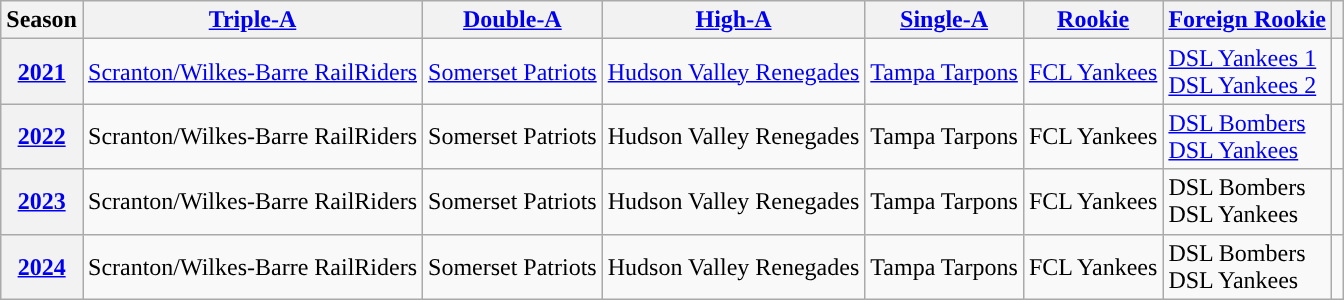<table class="wikitable plainrowheaders">
<tr>
<th scope="col">Season</th>
<th scope="col"><a href='#'><span>Triple-A</span></a></th>
<th scope="col"><a href='#'><span>Double-A</span></a></th>
<th scope="col"><a href='#'><span>High-A</span></a></th>
<th scope="col"><a href='#'><span>Single-A</span></a></th>
<th scope="col"><a href='#'><span>Rookie</span></a></th>
<th scope="col"><a href='#'><span>Foreign Rookie</span></a></th>
<th scope="col"></th>
</tr>
<tr>
<th scope="row" style="text-align:center"><a href='#'>2021</a></th>
<td><a href='#'>Scranton/Wilkes-Barre RailRiders</a></td>
<td><a href='#'>Somerset Patriots</a></td>
<td><a href='#'>Hudson Valley Renegades</a></td>
<td><a href='#'>Tampa Tarpons</a></td>
<td><a href='#'>FCL Yankees</a></td>
<td><a href='#'>DSL Yankees 1</a><br><a href='#'>DSL Yankees 2</a></td>
<td align="center"></td>
</tr>
<tr>
<th scope="row" style="text-align:center"><a href='#'>2022</a></th>
<td>Scranton/Wilkes-Barre RailRiders</td>
<td>Somerset Patriots</td>
<td>Hudson Valley Renegades</td>
<td>Tampa Tarpons</td>
<td>FCL Yankees</td>
<td><a href='#'>DSL Bombers</a><br><a href='#'>DSL Yankees</a></td>
<td align="center"></td>
</tr>
<tr>
<th scope="row" style="text-align:center"><a href='#'>2023</a></th>
<td>Scranton/Wilkes-Barre RailRiders</td>
<td>Somerset Patriots</td>
<td>Hudson Valley Renegades</td>
<td>Tampa Tarpons</td>
<td>FCL Yankees</td>
<td>DSL Bombers<br>DSL Yankees</td>
<td align="center"></td>
</tr>
<tr>
<th scope="row" style="text-align:center"><a href='#'>2024</a></th>
<td>Scranton/Wilkes-Barre RailRiders</td>
<td>Somerset Patriots</td>
<td>Hudson Valley Renegades</td>
<td>Tampa Tarpons</td>
<td>FCL Yankees</td>
<td>DSL Bombers<br>DSL Yankees</td>
<td align="center"></td>
</tr>
</table>
